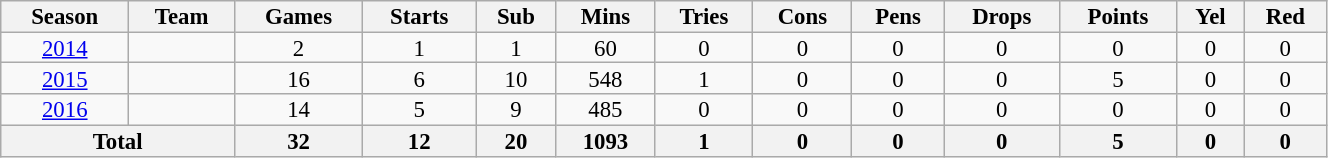<table class="wikitable" style="text-align:center; line-height:90%; font-size:95%; width:70%;">
<tr>
<th>Season</th>
<th>Team</th>
<th>Games</th>
<th>Starts</th>
<th>Sub</th>
<th>Mins</th>
<th>Tries</th>
<th>Cons</th>
<th>Pens</th>
<th>Drops</th>
<th>Points</th>
<th>Yel</th>
<th>Red</th>
</tr>
<tr>
<td><a href='#'>2014</a></td>
<td></td>
<td>2</td>
<td>1</td>
<td>1</td>
<td>60</td>
<td>0</td>
<td>0</td>
<td>0</td>
<td>0</td>
<td>0</td>
<td>0</td>
<td>0</td>
</tr>
<tr>
<td><a href='#'>2015</a></td>
<td></td>
<td>16</td>
<td>6</td>
<td>10</td>
<td>548</td>
<td>1</td>
<td>0</td>
<td>0</td>
<td>0</td>
<td>5</td>
<td>0</td>
<td>0</td>
</tr>
<tr>
<td><a href='#'>2016</a></td>
<td></td>
<td>14</td>
<td>5</td>
<td>9</td>
<td>485</td>
<td>0</td>
<td>0</td>
<td>0</td>
<td>0</td>
<td>0</td>
<td>0</td>
<td>0</td>
</tr>
<tr>
<th colspan="2">Total</th>
<th>32</th>
<th>12</th>
<th>20</th>
<th>1093</th>
<th>1</th>
<th>0</th>
<th>0</th>
<th>0</th>
<th>5</th>
<th>0</th>
<th>0</th>
</tr>
</table>
